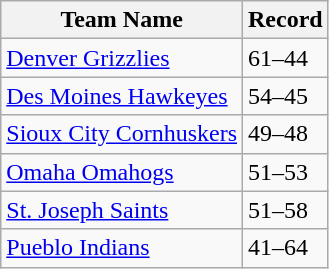<table class="wikitable">
<tr>
<th>Team Name</th>
<th>Record</th>
</tr>
<tr>
<td><a href='#'>Denver Grizzlies</a></td>
<td>61–44</td>
</tr>
<tr>
<td><a href='#'>Des Moines Hawkeyes</a></td>
<td>54–45</td>
</tr>
<tr>
<td><a href='#'>Sioux City Cornhuskers</a></td>
<td>49–48</td>
</tr>
<tr>
<td><a href='#'>Omaha Omahogs</a></td>
<td>51–53</td>
</tr>
<tr>
<td><a href='#'>St. Joseph Saints</a></td>
<td>51–58</td>
</tr>
<tr>
<td><a href='#'>Pueblo Indians</a></td>
<td>41–64</td>
</tr>
</table>
